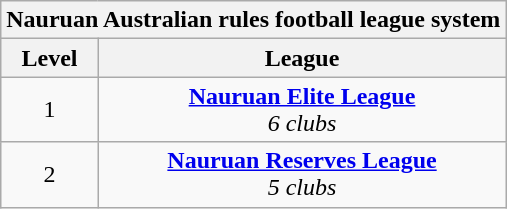<table class="wikitable">
<tr>
<th colspan="2">Nauruan Australian rules football league system</th>
</tr>
<tr>
<th>Level</th>
<th>League</th>
</tr>
<tr>
<td text align="center">1</td>
<td text align="center"><strong><a href='#'>Nauruan Elite League</a></strong><br><em>6 clubs</em></td>
</tr>
<tr>
<td text align="center">2</td>
<td text align="center"><strong><a href='#'>Nauruan Reserves League</a></strong><br><em>5 clubs</em></td>
</tr>
</table>
